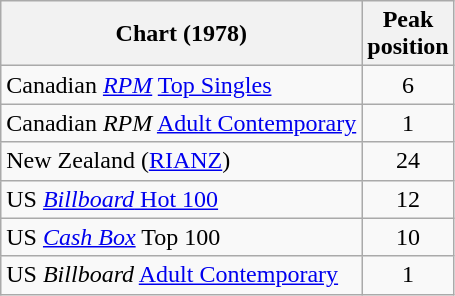<table class="wikitable sortable">
<tr>
<th>Chart (1978)</th>
<th>Peak<br>position</th>
</tr>
<tr>
<td>Canadian <em><a href='#'>RPM</a></em> <a href='#'>Top Singles</a></td>
<td style="text-align:center;">6</td>
</tr>
<tr>
<td>Canadian <em>RPM</em> <a href='#'>Adult Contemporary</a></td>
<td style="text-align:center;">1</td>
</tr>
<tr>
<td>New Zealand (<a href='#'>RIANZ</a>)</td>
<td style="text-align:center;">24</td>
</tr>
<tr>
<td>US <a href='#'><em>Billboard</em> Hot 100</a></td>
<td style="text-align:center;">12</td>
</tr>
<tr>
<td align="left">US <em><a href='#'>Cash Box</a></em> Top 100 </td>
<td style="text-align:center;">10</td>
</tr>
<tr>
<td>US <em>Billboard</em> <a href='#'>Adult Contemporary</a></td>
<td style="text-align:center;">1</td>
</tr>
</table>
